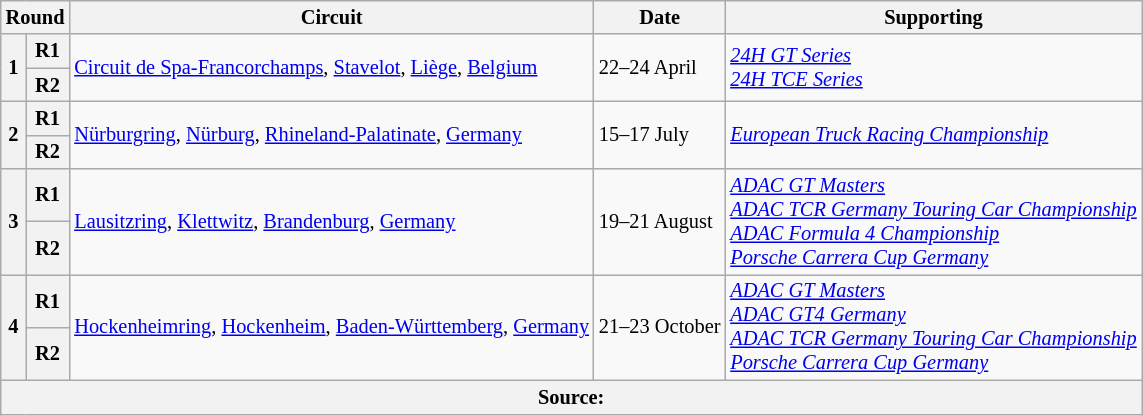<table class="wikitable" style="font-size: 85%;">
<tr>
<th colspan="2">Round</th>
<th>Circuit</th>
<th>Date</th>
<th>Supporting</th>
</tr>
<tr>
<th rowspan="2">1</th>
<th>R1</th>
<td rowspan="2"> <a href='#'>Circuit de Spa-Francorchamps</a>, <a href='#'>Stavelot</a>, <a href='#'>Liège</a>, <a href='#'>Belgium</a></td>
<td rowspan="2">22–24 April</td>
<td rowspan="2"><a href='#'><em>24H GT Series</em></a><br><a href='#'><em>24H TCE Series</em></a></td>
</tr>
<tr>
<th>R2</th>
</tr>
<tr>
<th rowspan="2">2</th>
<th>R1</th>
<td rowspan="2"> <a href='#'>Nürburgring</a>, <a href='#'>Nürburg</a>, <a href='#'>Rhineland-Palatinate</a>, <a href='#'>Germany</a></td>
<td rowspan="2">15–17 July</td>
<td rowspan="2"><a href='#'><em>European Truck Racing Championship</em></a></td>
</tr>
<tr>
<th>R2</th>
</tr>
<tr>
<th rowspan="2">3</th>
<th>R1</th>
<td rowspan="2"> <a href='#'>Lausitzring</a>, <a href='#'>Klettwitz</a>, <a href='#'>Brandenburg</a>, <a href='#'>Germany</a></td>
<td rowspan="2">19–21 August</td>
<td rowspan="2"><a href='#'><em>ADAC GT Masters</em></a><br><a href='#'><em>ADAC TCR Germany Touring Car Championship</em></a><br><a href='#'><em>ADAC Formula 4 Championship</em></a><br><a href='#'><em>Porsche Carrera Cup Germany</em></a></td>
</tr>
<tr>
<th>R2</th>
</tr>
<tr>
<th rowspan="2">4</th>
<th>R1</th>
<td rowspan="2"> <a href='#'>Hockenheimring</a>, <a href='#'>Hockenheim</a>, <a href='#'>Baden-Württemberg</a>, <a href='#'>Germany</a></td>
<td rowspan="2">21–23 October</td>
<td rowspan="2"><a href='#'><em>ADAC GT Masters</em></a><br><a href='#'><em>ADAC GT4 Germany</em></a><br><a href='#'><em>ADAC TCR Germany Touring Car Championship</em></a><br><a href='#'><em>Porsche Carrera Cup Germany</em></a></td>
</tr>
<tr>
<th>R2</th>
</tr>
<tr>
<th colspan="5">Source:</th>
</tr>
</table>
